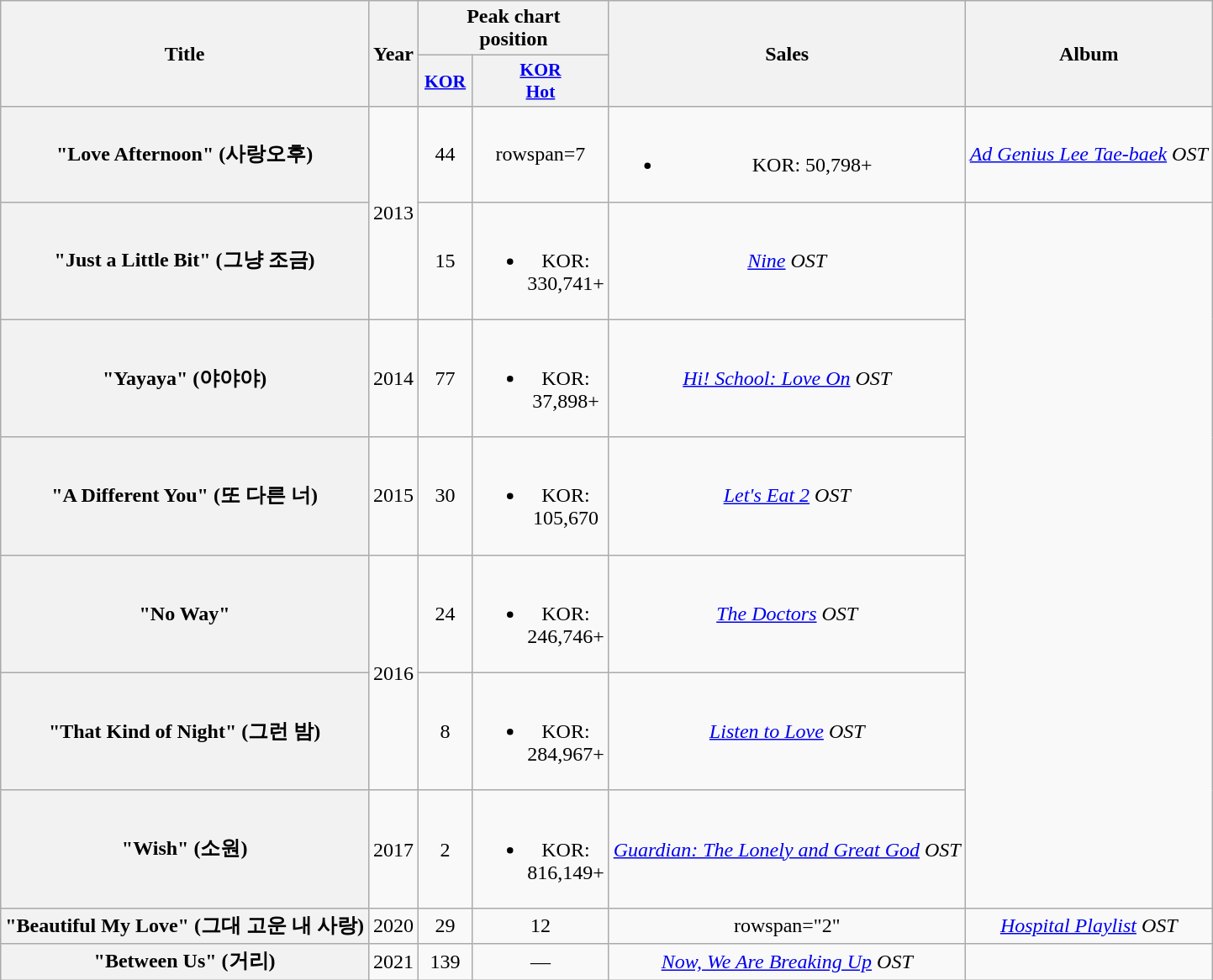<table class="wikitable plainrowheaders" style="text-align:center">
<tr>
<th scope="col" rowspan="2">Title</th>
<th scope="col" rowspan="2">Year</th>
<th scope="col" colspan="2">Peak chart<br>position</th>
<th scope="col" rowspan="2">Sales</th>
<th scope="col" rowspan="2">Album</th>
</tr>
<tr>
<th scope="col" style="width:2.5em;font-size:90%;"><a href='#'>KOR</a><br></th>
<th scope="col" style="width:2.5em;font-size:90%;"><a href='#'>KOR<br>Hot</a><br></th>
</tr>
<tr>
<th scope="row">"Love Afternoon" (사랑오후)</th>
<td rowspan="2">2013</td>
<td>44</td>
<td>rowspan=7 </td>
<td><br><ul><li>KOR: 50,798+</li></ul></td>
<td><em><a href='#'>Ad Genius Lee Tae-baek</a> OST</em></td>
</tr>
<tr>
<th scope="row">"Just a Little Bit" (그냥 조금)</th>
<td>15</td>
<td><br><ul><li>KOR: 330,741+</li></ul></td>
<td><em><a href='#'>Nine</a> OST</em></td>
</tr>
<tr>
<th scope="row">"Yayaya" (야야야)</th>
<td>2014</td>
<td>77</td>
<td><br><ul><li>KOR: 37,898+</li></ul></td>
<td><em><a href='#'>Hi! School: Love On</a> OST</em></td>
</tr>
<tr>
<th scope="row">"A Different You" (또 다른 너)</th>
<td>2015</td>
<td>30</td>
<td><br><ul><li>KOR: 105,670</li></ul></td>
<td><em><a href='#'>Let's Eat 2</a> OST</em></td>
</tr>
<tr>
<th scope="row">"No Way"</th>
<td rowspan="2">2016</td>
<td>24</td>
<td><br><ul><li>KOR: 246,746+</li></ul></td>
<td><em><a href='#'>The Doctors</a> OST</em></td>
</tr>
<tr>
<th scope="row">"That Kind of Night" (그런 밤)</th>
<td>8</td>
<td><br><ul><li>KOR: 284,967+</li></ul></td>
<td><em><a href='#'>Listen to Love</a> OST</em></td>
</tr>
<tr>
<th scope="row">"Wish" (소원)</th>
<td>2017</td>
<td>2</td>
<td><br><ul><li>KOR: 816,149+</li></ul></td>
<td><em><a href='#'>Guardian: The Lonely and Great God</a> OST</em></td>
</tr>
<tr>
<th scope="row">"Beautiful My Love" (그대 고운 내 사랑)</th>
<td>2020</td>
<td>29</td>
<td>12</td>
<td>rowspan="2" </td>
<td><em><a href='#'>Hospital Playlist</a> OST</em></td>
</tr>
<tr>
<th scope="row">"Between Us" (거리)</th>
<td>2021</td>
<td>139</td>
<td>—</td>
<td><em><a href='#'>Now, We Are Breaking Up</a> OST</em></td>
</tr>
</table>
